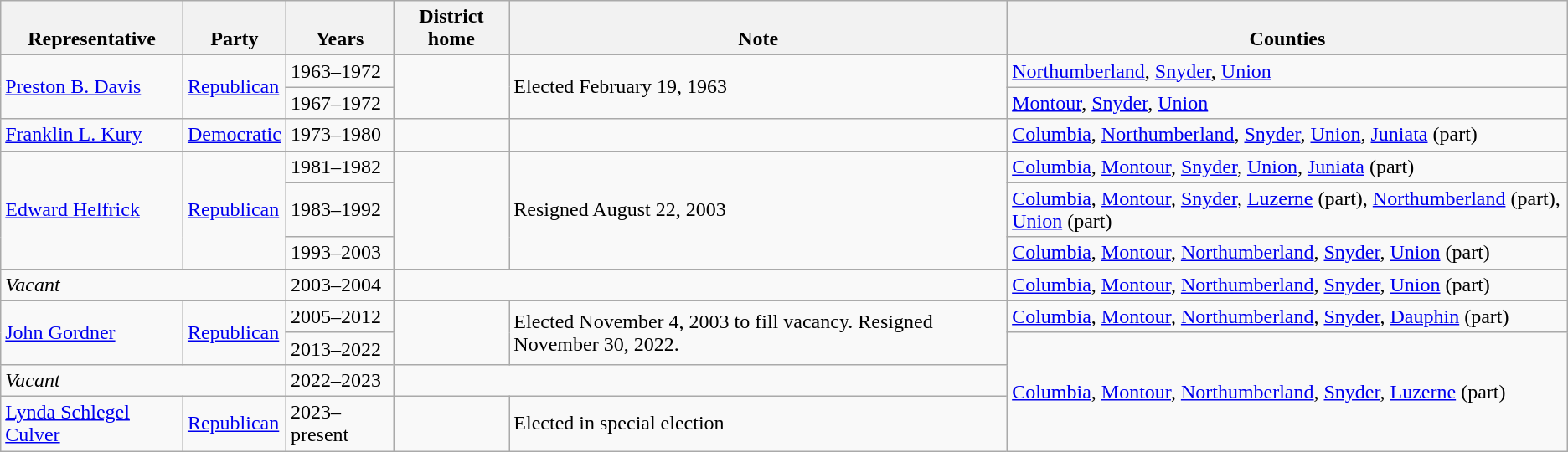<table class=wikitable>
<tr valign=bottom>
<th>Representative</th>
<th>Party</th>
<th>Years</th>
<th>District home</th>
<th>Note</th>
<th>Counties</th>
</tr>
<tr>
<td rowspan=2><a href='#'>Preston B. Davis</a></td>
<td rowspan=2><a href='#'>Republican</a></td>
<td>1963–1972</td>
<td rowspan=2> </td>
<td rowspan=2>Elected February 19, 1963</td>
<td><a href='#'>Northumberland</a>, <a href='#'>Snyder</a>, <a href='#'>Union</a></td>
</tr>
<tr>
<td>1967–1972</td>
<td><a href='#'>Montour</a>, <a href='#'>Snyder</a>, <a href='#'>Union</a></td>
</tr>
<tr>
<td><a href='#'>Franklin L. Kury</a></td>
<td><a href='#'>Democratic</a></td>
<td>1973–1980</td>
<td></td>
<td></td>
<td><a href='#'>Columbia</a>, <a href='#'>Northumberland</a>, <a href='#'>Snyder</a>, <a href='#'>Union</a>, <a href='#'>Juniata</a> (part)</td>
</tr>
<tr>
<td rowspan=3><a href='#'>Edward Helfrick</a></td>
<td rowspan=3><a href='#'>Republican</a></td>
<td>1981–1982</td>
<td rowspan=3> </td>
<td rowspan=3>Resigned August 22, 2003</td>
<td><a href='#'>Columbia</a>, <a href='#'>Montour</a>, <a href='#'>Snyder</a>, <a href='#'>Union</a>, <a href='#'>Juniata</a> (part)</td>
</tr>
<tr>
<td>1983–1992</td>
<td><a href='#'>Columbia</a>, <a href='#'>Montour</a>, <a href='#'>Snyder</a>, <a href='#'>Luzerne</a> (part), <a href='#'>Northumberland</a> (part), <a href='#'>Union</a> (part)</td>
</tr>
<tr>
<td>1993–2003</td>
<td><a href='#'>Columbia</a>, <a href='#'>Montour</a>, <a href='#'>Northumberland</a>, <a href='#'>Snyder</a>, <a href='#'>Union</a> (part)</td>
</tr>
<tr>
<td colspan=2><em>Vacant</em></td>
<td>2003–2004</td>
<td colspan=2> </td>
<td><a href='#'>Columbia</a>, <a href='#'>Montour</a>, <a href='#'>Northumberland</a>, <a href='#'>Snyder</a>, <a href='#'>Union</a> (part)</td>
</tr>
<tr>
<td rowspan=2><a href='#'>John Gordner</a></td>
<td rowspan=2><a href='#'>Republican</a></td>
<td>2005–2012</td>
<td rowspan=2> </td>
<td rowspan=2>Elected November 4, 2003 to fill vacancy. Resigned November 30, 2022.</td>
<td><a href='#'>Columbia</a>, <a href='#'>Montour</a>, <a href='#'>Northumberland</a>, <a href='#'>Snyder</a>, <a href='#'>Dauphin</a> (part)</td>
</tr>
<tr>
<td>2013–2022</td>
<td rowspan="3"><a href='#'>Columbia</a>, <a href='#'>Montour</a>, <a href='#'>Northumberland</a>, <a href='#'>Snyder</a>, <a href='#'>Luzerne</a> (part)</td>
</tr>
<tr>
<td colspan=2><em>Vacant</em></td>
<td>2022–2023</td>
<td colspan=2> </td>
</tr>
<tr>
<td rowspan=2><a href='#'>Lynda Schlegel Culver</a></td>
<td rowspan=2><a href='#'>Republican</a></td>
<td>2023–present</td>
<td rowspan=2> </td>
<td rowspan=2>Elected in special election</td>
</tr>
</table>
